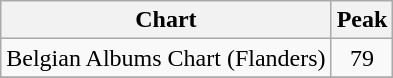<table class="wikitable">
<tr>
<th align="left">Chart</th>
<th align="left">Peak</th>
</tr>
<tr>
<td align="left">Belgian Albums Chart (Flanders)</td>
<td align="center">79</td>
</tr>
<tr>
</tr>
</table>
